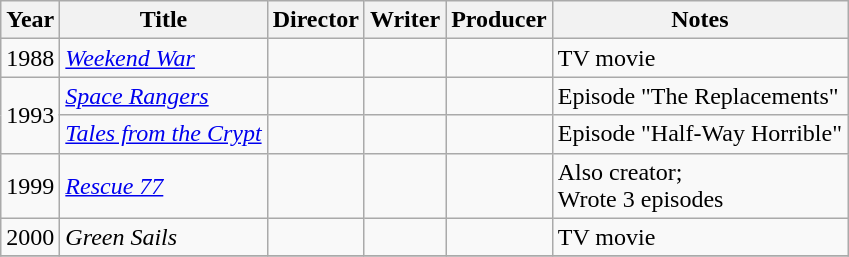<table class="wikitable">
<tr>
<th>Year</th>
<th>Title</th>
<th>Director</th>
<th>Writer</th>
<th>Producer</th>
<th>Notes</th>
</tr>
<tr>
<td>1988</td>
<td><em><a href='#'>Weekend War</a></em></td>
<td></td>
<td></td>
<td></td>
<td>TV movie</td>
</tr>
<tr>
<td rowspan="2">1993</td>
<td><a href='#'><em>Space Rangers</em></a></td>
<td></td>
<td></td>
<td></td>
<td>Episode "The Replacements"</td>
</tr>
<tr>
<td><em><a href='#'>Tales from the Crypt</a></em></td>
<td></td>
<td></td>
<td></td>
<td>Episode "Half-Way Horrible"</td>
</tr>
<tr>
<td>1999</td>
<td><em><a href='#'>Rescue 77</a></em></td>
<td></td>
<td></td>
<td></td>
<td>Also creator;<br>Wrote 3 episodes</td>
</tr>
<tr>
<td>2000</td>
<td><em>Green Sails</em></td>
<td></td>
<td></td>
<td></td>
<td>TV movie</td>
</tr>
<tr>
</tr>
</table>
